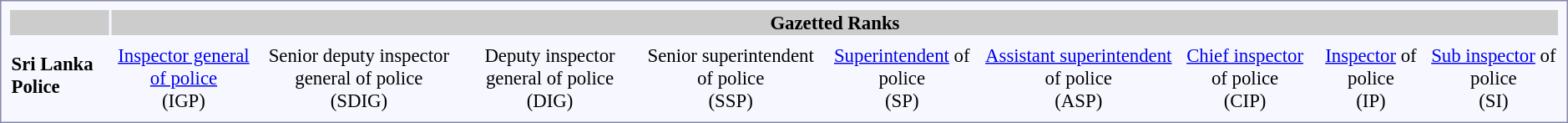<table style="border:1px solid #8888aa; background:#f7f8ff; padding:5px; font-size:95%; margin:0 12px 12px 0;">
<tr style="background:#ccc;">
<th></th>
<th colspan=9>Gazetted Ranks</th>
</tr>
<tr style="text-align:left">
<th Rowspan=2> Sri Lanka Police</th>
<td></td>
<td></td>
<td></td>
<td></td>
<td></td>
<td></td>
<td></td>
<td></td>
<td></td>
</tr>
<tr style="text-align:center">
<td><a href='#'>Inspector general of police</a><br>(IGP)</td>
<td>Senior deputy inspector general of police<br>(SDIG)</td>
<td>Deputy inspector general of police<br>(DIG)</td>
<td>Senior superintendent of police<br>(SSP)</td>
<td><a href='#'>Superintendent</a> of police<br>(SP)</td>
<td><a href='#'>Assistant superintendent</a> of police<br>(ASP)</td>
<td><a href='#'>Chief inspector</a> of police<br>(CIP)</td>
<td><a href='#'>Inspector</a> of police<br>(IP)</td>
<td><a href='#'>Sub inspector</a> of police<br>(SI)</td>
</tr>
</table>
